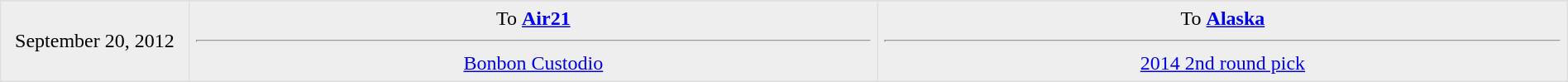<table border=1 style="border-collapse:collapse; text-align: center; width: 100%" bordercolor="#DFDFDF"  cellpadding="5">
<tr>
</tr>
<tr bgcolor="eeeeee">
<td style="width:12%">September 20, 2012</td>
<td style="width:44%" valign="top">To <strong><a href='#'>Air21</a></strong><hr><a href='#'>Bonbon Custodio</a></td>
<td style="width:44%" valign="top">To <strong><a href='#'>Alaska</a></strong><hr><a href='#'>2014 2nd round pick</a></td>
</tr>
</table>
